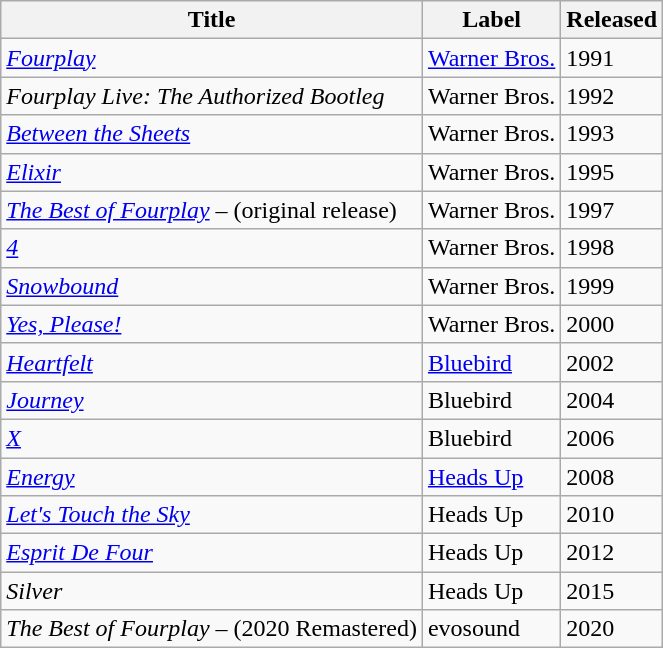<table class="wikitable">
<tr>
<th>Title</th>
<th>Label</th>
<th>Released</th>
</tr>
<tr>
<td><em><a href='#'>Fourplay</a></em></td>
<td><a href='#'>Warner Bros.</a></td>
<td>1991</td>
</tr>
<tr ->
<td><em>Fourplay Live: The Authorized Bootleg</em></td>
<td>Warner Bros.</td>
<td>1992</td>
</tr>
<tr>
<td><em><a href='#'>Between the Sheets</a></em></td>
<td>Warner Bros.</td>
<td>1993</td>
</tr>
<tr>
<td><em><a href='#'>Elixir</a></em></td>
<td>Warner Bros.</td>
<td>1995</td>
</tr>
<tr>
<td><em><a href='#'>The Best of Fourplay</a></em> – (original release)</td>
<td>Warner Bros.</td>
<td>1997</td>
</tr>
<tr>
<td><em><a href='#'>4</a></em></td>
<td>Warner Bros.</td>
<td>1998</td>
</tr>
<tr>
<td><em><a href='#'>Snowbound</a></em></td>
<td>Warner Bros.</td>
<td>1999</td>
</tr>
<tr>
<td><em><a href='#'>Yes, Please!</a></em></td>
<td>Warner Bros.</td>
<td>2000</td>
</tr>
<tr>
<td><em><a href='#'>Heartfelt</a></em></td>
<td><a href='#'>Bluebird</a></td>
<td>2002</td>
</tr>
<tr>
<td><em><a href='#'>Journey</a></em></td>
<td>Bluebird</td>
<td>2004</td>
</tr>
<tr>
<td><em><a href='#'>X</a></em></td>
<td>Bluebird</td>
<td>2006</td>
</tr>
<tr>
<td><em><a href='#'>Energy</a></em></td>
<td><a href='#'>Heads Up</a></td>
<td>2008</td>
</tr>
<tr>
<td><em><a href='#'>Let's Touch the Sky</a></em></td>
<td>Heads Up</td>
<td>2010</td>
</tr>
<tr>
<td><em><a href='#'>Esprit De Four</a></em></td>
<td>Heads Up</td>
<td>2012</td>
</tr>
<tr>
<td><em>Silver</em></td>
<td>Heads Up</td>
<td>2015</td>
</tr>
<tr>
<td><em>The Best of Fourplay</em> – (2020 Remastered)</td>
<td>evosound</td>
<td>2020</td>
</tr>
</table>
